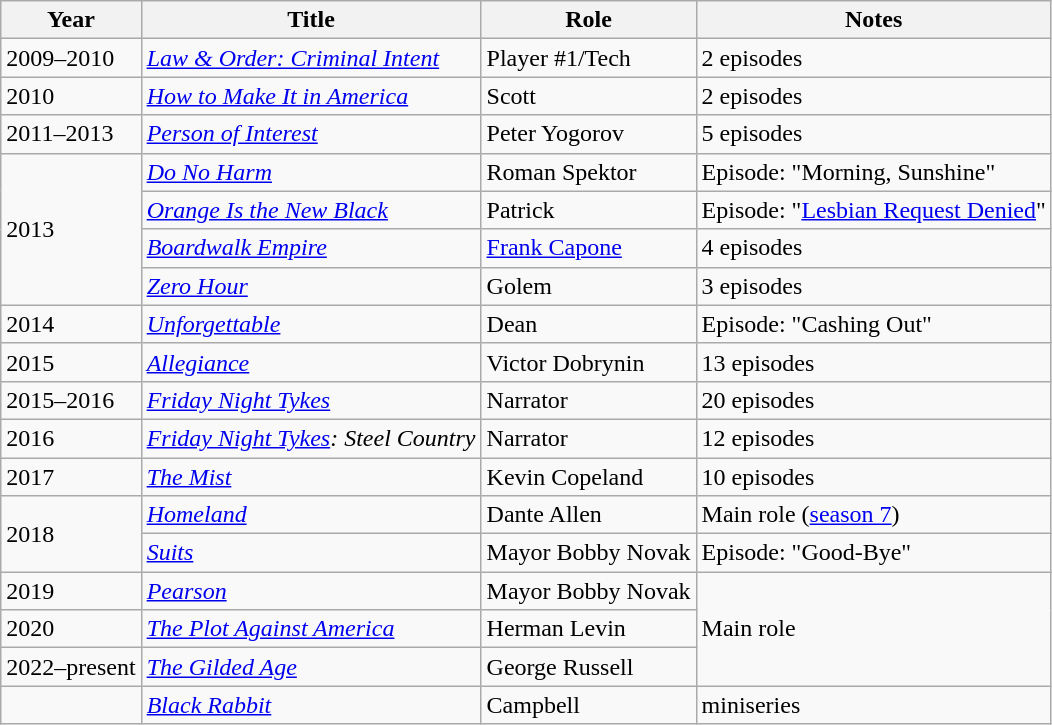<table class="wikitable sortable">
<tr>
<th>Year</th>
<th>Title</th>
<th>Role</th>
<th class="unsortable">Notes</th>
</tr>
<tr>
<td>2009–2010</td>
<td><em><a href='#'>Law & Order: Criminal Intent</a></em></td>
<td>Player #1/Tech</td>
<td>2 episodes</td>
</tr>
<tr>
<td>2010</td>
<td><em><a href='#'>How to Make It in America</a></em></td>
<td>Scott</td>
<td>2 episodes</td>
</tr>
<tr>
<td>2011–2013</td>
<td><em><a href='#'>Person of Interest</a></em></td>
<td>Peter Yogorov</td>
<td>5 episodes</td>
</tr>
<tr>
<td rowspan="4">2013</td>
<td><em><a href='#'>Do No Harm</a></em></td>
<td>Roman Spektor</td>
<td>Episode: "Morning, Sunshine"</td>
</tr>
<tr>
<td><em><a href='#'>Orange Is the New Black</a></em></td>
<td>Patrick</td>
<td>Episode: "<a href='#'>Lesbian Request Denied</a>"</td>
</tr>
<tr>
<td><em><a href='#'>Boardwalk Empire</a></em></td>
<td><a href='#'>Frank Capone</a></td>
<td>4 episodes</td>
</tr>
<tr>
<td><em><a href='#'>Zero Hour</a></em></td>
<td>Golem</td>
<td>3 episodes</td>
</tr>
<tr>
<td>2014</td>
<td><em><a href='#'>Unforgettable</a></em></td>
<td>Dean</td>
<td>Episode: "Cashing Out"</td>
</tr>
<tr>
<td>2015</td>
<td><em><a href='#'>Allegiance</a></em></td>
<td>Victor Dobrynin</td>
<td>13 episodes</td>
</tr>
<tr>
<td>2015–2016</td>
<td><em><a href='#'>Friday Night Tykes</a></em></td>
<td>Narrator</td>
<td>20 episodes</td>
</tr>
<tr>
<td>2016</td>
<td><em><a href='#'>Friday Night Tykes</a>: Steel Country</em></td>
<td>Narrator</td>
<td>12 episodes</td>
</tr>
<tr>
<td>2017</td>
<td><em><a href='#'>The Mist</a></em></td>
<td>Kevin Copeland</td>
<td>10 episodes</td>
</tr>
<tr>
<td rowspan="2">2018</td>
<td><em><a href='#'>Homeland</a></em></td>
<td>Dante Allen</td>
<td>Main role (<a href='#'>season 7</a>)</td>
</tr>
<tr>
<td><em><a href='#'>Suits</a></em></td>
<td>Mayor Bobby Novak</td>
<td>Episode: "Good-Bye"</td>
</tr>
<tr>
<td>2019</td>
<td><em><a href='#'>Pearson</a></em></td>
<td>Mayor Bobby Novak</td>
<td rowspan=3>Main role</td>
</tr>
<tr>
<td>2020</td>
<td><em><a href='#'>The Plot Against America</a></em></td>
<td>Herman Levin</td>
</tr>
<tr>
<td>2022–present</td>
<td><em><a href='#'>The Gilded Age</a></em></td>
<td>George Russell</td>
</tr>
<tr>
<td></td>
<td><em><a href='#'>Black Rabbit</a></em></td>
<td>Campbell</td>
<td>miniseries</td>
</tr>
</table>
